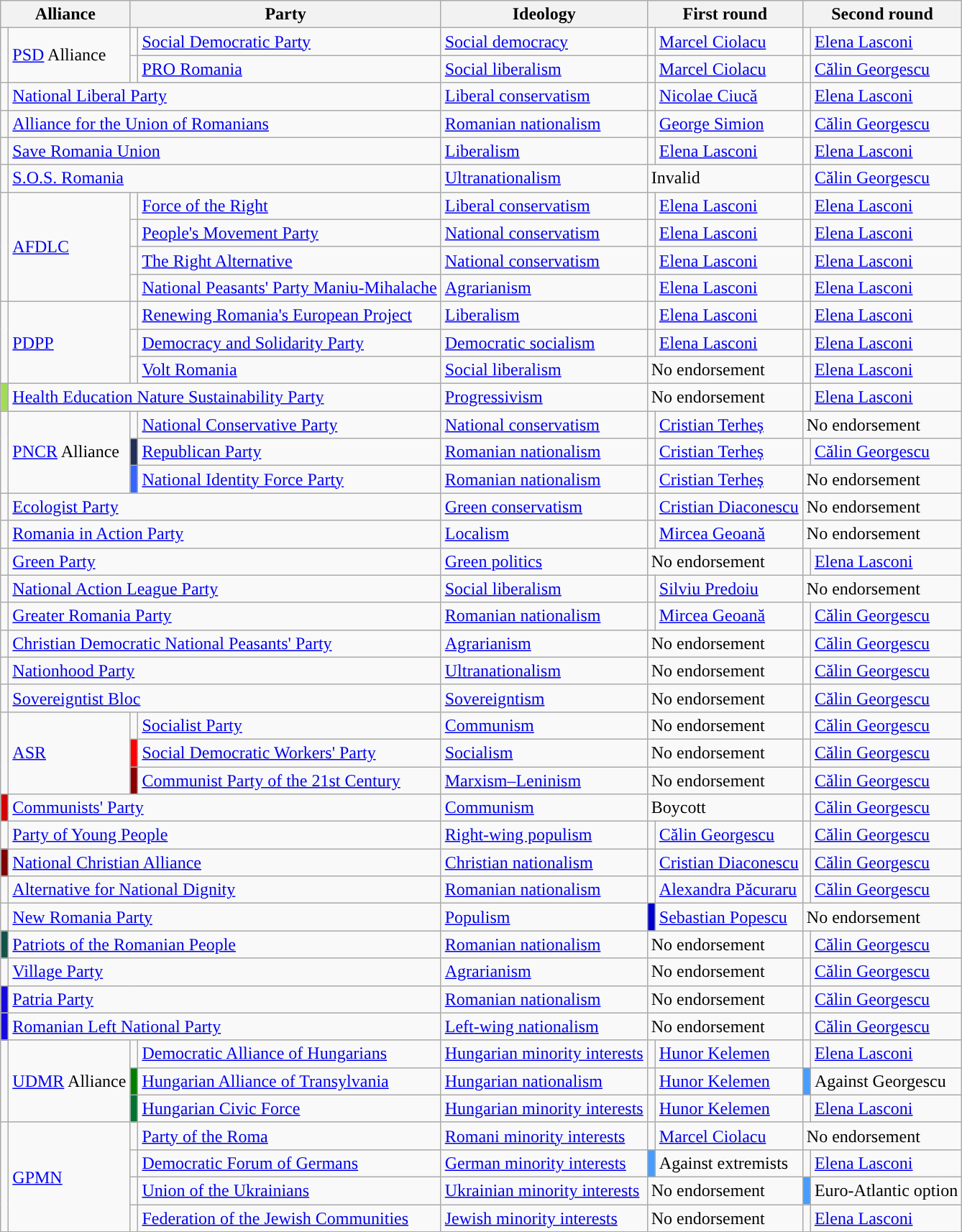<table class="wikitable sortable">
<tr>
<th colspan="2">Alliance</th>
<th colspan="2">Party</th>
<th>Ideology</th>
<th colspan="2">First round</th>
<th colspan="2">Second round</th>
</tr>
<tr>
<td rowspan=2 style="background-color: "></td>
<td rowspan=2><a href='#'>PSD</a> Alliance</td>
<td style="background-color: "></td>
<td><a href='#'>Social Democratic Party</a></td>
<td><a href='#'>Social democracy</a></td>
<td style="background-color: "></td>
<td><a href='#'>Marcel Ciolacu</a></td>
<td style="background-color: "></td>
<td><a href='#'>Elena Lasconi</a></td>
</tr>
<tr>
<td style="background-color: "></td>
<td><a href='#'>PRO Romania</a></td>
<td><a href='#'>Social liberalism</a></td>
<td style="background-color: "></td>
<td><a href='#'>Marcel Ciolacu</a></td>
<td style="background-color: "></td>
<td><a href='#'>Călin Georgescu</a></td>
</tr>
<tr>
<td style="background-color: "></td>
<td colspan=3><a href='#'>National Liberal Party</a></td>
<td><a href='#'>Liberal conservatism</a></td>
<td style="background-color: "></td>
<td><a href='#'>Nicolae Ciucă</a></td>
<td style="background-color: "></td>
<td><a href='#'>Elena Lasconi</a></td>
</tr>
<tr>
<td style="background-color: "></td>
<td colspan=3><a href='#'>Alliance for the Union of Romanians</a></td>
<td><a href='#'>Romanian nationalism</a></td>
<td style="background-color: "></td>
<td><a href='#'>George Simion</a></td>
<td style="background-color: "></td>
<td><a href='#'>Călin Georgescu</a></td>
</tr>
<tr>
<td style="background-color: "></td>
<td colspan=3><a href='#'>Save Romania Union</a></td>
<td><a href='#'>Liberalism</a></td>
<td style="background-color: "></td>
<td><a href='#'>Elena Lasconi</a></td>
<td style="background-color: "></td>
<td><a href='#'>Elena Lasconi</a></td>
</tr>
<tr>
<td style="background-color: "></td>
<td colspan=3><a href='#'>S.O.S. Romania</a></td>
<td><a href='#'>Ultranationalism</a></td>
<td colspan=2>Invalid</td>
<td style="background-color: "></td>
<td><a href='#'>Călin Georgescu</a></td>
</tr>
<tr>
<td rowspan=4 style="background-color: "></td>
<td rowspan=4><a href='#'>AFDLC</a></td>
<td style="background-color: "></td>
<td><a href='#'>Force of the Right</a></td>
<td><a href='#'>Liberal conservatism</a></td>
<td style="background-color: "></td>
<td><a href='#'>Elena Lasconi</a></td>
<td style="background-color: "></td>
<td><a href='#'>Elena Lasconi</a></td>
</tr>
<tr>
<td style="background-color: "></td>
<td><a href='#'>People's Movement Party</a></td>
<td><a href='#'>National conservatism</a></td>
<td style="background-color: "></td>
<td><a href='#'>Elena Lasconi</a></td>
<td style="background-color: "></td>
<td><a href='#'>Elena Lasconi</a></td>
</tr>
<tr>
<td style="background-color: "></td>
<td><a href='#'>The Right Alternative</a></td>
<td><a href='#'>National conservatism</a></td>
<td style="background-color: "></td>
<td><a href='#'>Elena Lasconi</a></td>
<td style="background-color: "></td>
<td><a href='#'>Elena Lasconi</a></td>
</tr>
<tr>
<td style="background-color: "></td>
<td><a href='#'>National Peasants' Party Maniu-Mihalache</a></td>
<td><a href='#'>Agrarianism</a></td>
<td style="background-color: "></td>
<td><a href='#'>Elena Lasconi</a></td>
<td style="background-color: "></td>
<td><a href='#'>Elena Lasconi</a></td>
</tr>
<tr>
<td rowspan=3 style="background-color: "></td>
<td rowspan=3><a href='#'>PDPP</a></td>
<td style="background-color: "></td>
<td><a href='#'>Renewing Romania's European Project</a></td>
<td><a href='#'>Liberalism</a></td>
<td style="background-color: "></td>
<td><a href='#'>Elena Lasconi</a></td>
<td style="background-color: "></td>
<td><a href='#'>Elena Lasconi</a></td>
</tr>
<tr>
<td style="background-color: "></td>
<td><a href='#'>Democracy and Solidarity Party</a></td>
<td><a href='#'>Democratic socialism</a></td>
<td style="background-color: "></td>
<td><a href='#'>Elena Lasconi</a></td>
<td style="background-color: "></td>
<td><a href='#'>Elena Lasconi</a></td>
</tr>
<tr>
<td style="background-color: "></td>
<td><a href='#'>Volt Romania</a></td>
<td><a href='#'>Social liberalism</a></td>
<td colspan="2">No endorsement</td>
<td style="background-color: "></td>
<td><a href='#'>Elena Lasconi</a></td>
</tr>
<tr>
<td bgcolor=#a2da5a></td>
<td colspan=3><a href='#'>Health Education Nature Sustainability Party</a></td>
<td><a href='#'>Progressivism</a></td>
<td colspan="2">No endorsement</td>
<td style="background-color: "></td>
<td><a href='#'>Elena Lasconi</a></td>
</tr>
<tr>
<td rowspan=3 style="background-color: "></td>
<td rowspan=3><a href='#'>PNCR</a> Alliance</td>
<td style="background-color: "></td>
<td><a href='#'>National Conservative Party</a></td>
<td><a href='#'>National conservatism</a></td>
<td style="background-color: "></td>
<td><a href='#'>Cristian Terheș</a></td>
<td colspan=2>No endorsement</td>
</tr>
<tr>
<td style="background-color:#222E54;"></td>
<td><a href='#'>Republican Party</a></td>
<td><a href='#'>Romanian nationalism</a></td>
<td style="background-color: "></td>
<td><a href='#'>Cristian Terheș</a></td>
<td style="background-color: "></td>
<td><a href='#'>Călin Georgescu</a></td>
</tr>
<tr>
<td bgcolor="#3465ff"></td>
<td><a href='#'>National Identity Force Party</a></td>
<td><a href='#'>Romanian nationalism</a></td>
<td style="background-color: "></td>
<td><a href='#'>Cristian Terheș</a></td>
<td colspan=2>No endorsement</td>
</tr>
<tr>
<td style="background-color: "></td>
<td colspan=3><a href='#'>Ecologist Party</a></td>
<td><a href='#'>Green conservatism</a></td>
<td style="background-color: "></td>
<td><a href='#'>Cristian Diaconescu</a></td>
<td colspan=2>No endorsement</td>
</tr>
<tr>
<td style="background-color: "></td>
<td colspan=3><a href='#'>Romania in Action Party</a></td>
<td><a href='#'>Localism</a></td>
<td style="background-color: "></td>
<td><a href='#'>Mircea Geoană</a></td>
<td colspan="2">No endorsement</td>
</tr>
<tr>
<td style="background-color: "></td>
<td colspan=3><a href='#'>Green Party</a></td>
<td><a href='#'>Green politics</a></td>
<td colspan="2">No endorsement</td>
<td style="background-color: "></td>
<td><a href='#'>Elena Lasconi</a></td>
</tr>
<tr>
<td style="background-color: "></td>
<td colspan=3><a href='#'>National Action League Party</a></td>
<td><a href='#'>Social liberalism</a></td>
<td style="background-color: "></td>
<td><a href='#'>Silviu Predoiu</a></td>
<td colspan=2>No endorsement</td>
</tr>
<tr>
<td style="background-color: "></td>
<td colspan=3><a href='#'>Greater Romania Party</a></td>
<td><a href='#'>Romanian nationalism</a></td>
<td style="background-color: "></td>
<td><a href='#'>Mircea Geoană</a></td>
<td style="background-color: "></td>
<td><a href='#'>Călin Georgescu</a></td>
</tr>
<tr>
<td style="background-color: "></td>
<td colspan=3><a href='#'>Christian Democratic National Peasants' Party</a></td>
<td><a href='#'>Agrarianism</a></td>
<td colspan=2>No endorsement</td>
<td style="background-color: "></td>
<td><a href='#'>Călin Georgescu</a></td>
</tr>
<tr>
<td style="background-color: "></td>
<td colspan=3><a href='#'>Nationhood Party</a></td>
<td><a href='#'>Ultranationalism</a></td>
<td colspan=2>No endorsement</td>
<td style="background-color: "></td>
<td><a href='#'>Călin Georgescu</a></td>
</tr>
<tr>
<td style="background-color: "></td>
<td colspan=3><a href='#'>Sovereigntist Bloc</a></td>
<td><a href='#'>Sovereigntism</a></td>
<td colspan=2>No endorsement</td>
<td style="background-color: "></td>
<td><a href='#'>Călin Georgescu</a></td>
</tr>
<tr>
<td rowspan=3 style="background-color: "></td>
<td rowspan=3><a href='#'>ASR</a></td>
<td style="background-color: "></td>
<td><a href='#'>Socialist Party</a></td>
<td><a href='#'>Communism</a></td>
<td colspan=2>No endorsement</td>
<td style="background-color: "></td>
<td><a href='#'>Călin Georgescu</a></td>
</tr>
<tr>
<td style="background-color: red;"></td>
<td><a href='#'>Social Democratic Workers' Party</a></td>
<td><a href='#'>Socialism</a></td>
<td colspan=2>No endorsement</td>
<td style="background-color: "></td>
<td><a href='#'>Călin Georgescu</a></td>
</tr>
<tr>
<td style="background-color: darkred;"></td>
<td><a href='#'>Communist Party of the 21st Century</a></td>
<td><a href='#'>Marxism–Leninism</a></td>
<td colspan=2>No endorsement</td>
<td style="background-color: "></td>
<td><a href='#'>Călin Georgescu</a></td>
</tr>
<tr>
<td style="background-color: #D50100;"></td>
<td colspan=3><a href='#'>Communists' Party</a></td>
<td><a href='#'>Communism</a></td>
<td colspan=2>Boycott</td>
<td style="background-color: "></td>
<td><a href='#'>Călin Georgescu</a></td>
</tr>
<tr>
<td></td>
<td colspan=3><a href='#'>Party of Young People</a></td>
<td><a href='#'>Right-wing populism</a></td>
<td style="background-color: "></td>
<td><a href='#'>Călin Georgescu</a></td>
<td style="background-color: "></td>
<td><a href='#'>Călin Georgescu</a></td>
</tr>
<tr>
<td bgcolor="Maroon"></td>
<td colspan=3><a href='#'>National Christian Alliance</a></td>
<td><a href='#'>Christian nationalism</a></td>
<td style="background-color: "></td>
<td><a href='#'>Cristian Diaconescu</a></td>
<td style="background-color: "></td>
<td><a href='#'>Călin Georgescu</a></td>
</tr>
<tr>
<td style="background-color: "></td>
<td colspan=3><a href='#'>Alternative for National Dignity</a></td>
<td><a href='#'>Romanian nationalism</a></td>
<td style="background-color: "></td>
<td><a href='#'>Alexandra Păcuraru</a></td>
<td style="background-color: "></td>
<td><a href='#'>Călin Georgescu</a></td>
</tr>
<tr>
<td></td>
<td colspan=3><a href='#'>New Romania Party</a></td>
<td><a href='#'>Populism</a></td>
<td bgcolor="MediumBlue"></td>
<td><a href='#'>Sebastian Popescu</a></td>
<td colspan=2>No endorsement</td>
</tr>
<tr>
<td bgcolor="#155348"></td>
<td colspan=3><a href='#'>Patriots of the Romanian People</a></td>
<td><a href='#'>Romanian nationalism</a></td>
<td colspan=2>No endorsement</td>
<td style="background-color: "></td>
<td><a href='#'>Călin Georgescu</a></td>
</tr>
<tr>
<td style="background-color: "></td>
<td colspan=3><a href='#'>Village Party</a></td>
<td><a href='#'>Agrarianism</a></td>
<td colspan=2>No endorsement</td>
<td style="background-color: "></td>
<td><a href='#'>Călin Georgescu</a></td>
</tr>
<tr>
<td bgcolor="#1709DC"></td>
<td colspan=3><a href='#'>Patria Party</a></td>
<td><a href='#'>Romanian nationalism</a></td>
<td colspan=2>No endorsement</td>
<td style="background-color: "></td>
<td><a href='#'>Călin Georgescu</a></td>
</tr>
<tr>
<td bgcolor="#1709DC"></td>
<td colspan=3><a href='#'>Romanian Left National Party</a></td>
<td><a href='#'>Left-wing nationalism</a></td>
<td colspan=2>No endorsement</td>
<td style="background-color: "></td>
<td><a href='#'>Călin Georgescu</a></td>
</tr>
<tr>
<td rowspan=3 style="background-color: "></td>
<td rowspan=3><a href='#'>UDMR</a> Alliance</td>
<td style="background-color: "></td>
<td><a href='#'>Democratic Alliance of Hungarians</a></td>
<td><a href='#'>Hungarian minority interests</a></td>
<td style="background-color: "></td>
<td><a href='#'>Hunor Kelemen</a></td>
<td style="background-color: "></td>
<td><a href='#'>Elena Lasconi</a></td>
</tr>
<tr>
<td style="background-color: green;"></td>
<td><a href='#'>Hungarian Alliance of Transylvania</a></td>
<td><a href='#'>Hungarian nationalism</a></td>
<td style="background-color: "></td>
<td><a href='#'>Hunor Kelemen</a></td>
<td style="background-color: #469dff;"></td>
<td>Against Georgescu</td>
</tr>
<tr>
<td style="background-color: #04732f;"></td>
<td><a href='#'>Hungarian Civic Force</a></td>
<td><a href='#'>Hungarian minority interests</a></td>
<td style="background-color: "></td>
<td><a href='#'>Hunor Kelemen</a></td>
<td style="background-color: "></td>
<td><a href='#'>Elena Lasconi</a></td>
</tr>
<tr>
<td rowspan=4 style="background-color: "></td>
<td rowspan=4><a href='#'>GPMN</a></td>
<td style="background-color: "></td>
<td><a href='#'>Party of the Roma</a></td>
<td><a href='#'>Romani minority interests</a></td>
<td style="background-color: "></td>
<td><a href='#'>Marcel Ciolacu</a></td>
<td colspan=2>No endorsement</td>
</tr>
<tr>
<td style="background-color: "></td>
<td><a href='#'>Democratic Forum of Germans</a></td>
<td><a href='#'>German minority interests</a></td>
<td style="background-color: #469dff;"></td>
<td>Against extremists</td>
<td style="background-color: "></td>
<td><a href='#'>Elena Lasconi</a></td>
</tr>
<tr>
<td style="background-color: "></td>
<td><a href='#'>Union of the Ukrainians</a></td>
<td><a href='#'>Ukrainian minority interests</a></td>
<td colspan=2>No endorsement</td>
<td style="background-color: #469dff;"></td>
<td>Euro-Atlantic option</td>
</tr>
<tr>
<td style="background-color: "></td>
<td><a href='#'>Federation of the Jewish Communities</a></td>
<td><a href='#'>Jewish minority interests</a></td>
<td colspan=2>No endorsement</td>
<td style="background-color: "></td>
<td><a href='#'>Elena Lasconi</a></td>
</tr>
</table>
